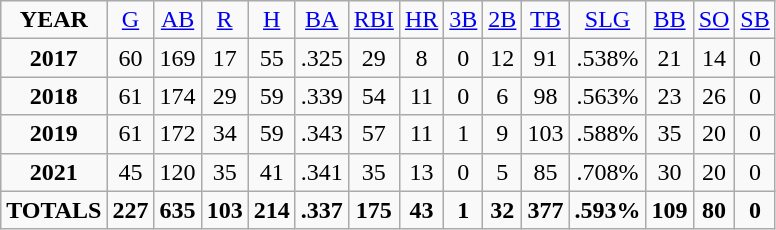<table class="wikitable">
<tr align=center>
<td><strong>YEAR</strong></td>
<td><a href='#'>G</a></td>
<td><a href='#'>AB</a></td>
<td><a href='#'>R</a></td>
<td><a href='#'>H</a></td>
<td><a href='#'>BA</a></td>
<td><a href='#'>RBI</a></td>
<td><a href='#'>HR</a></td>
<td><a href='#'>3B</a></td>
<td><a href='#'>2B</a></td>
<td><a href='#'>TB</a></td>
<td><a href='#'>SLG</a></td>
<td><a href='#'>BB</a></td>
<td><a href='#'>SO</a></td>
<td><a href='#'>SB</a></td>
</tr>
<tr align=center>
<td><strong>2017</strong></td>
<td>60</td>
<td>169</td>
<td>17</td>
<td>55</td>
<td>.325</td>
<td>29</td>
<td>8</td>
<td>0</td>
<td>12</td>
<td>91</td>
<td>.538%</td>
<td>21</td>
<td>14</td>
<td>0</td>
</tr>
<tr align=center>
<td><strong>2018</strong></td>
<td>61</td>
<td>174</td>
<td>29</td>
<td>59</td>
<td>.339</td>
<td>54</td>
<td>11</td>
<td>0</td>
<td>6</td>
<td>98</td>
<td>.563%</td>
<td>23</td>
<td>26</td>
<td>0</td>
</tr>
<tr align=center>
<td><strong>2019</strong></td>
<td>61</td>
<td>172</td>
<td>34</td>
<td>59</td>
<td>.343</td>
<td>57</td>
<td>11</td>
<td>1</td>
<td>9</td>
<td>103</td>
<td>.588%</td>
<td>35</td>
<td>20</td>
<td>0</td>
</tr>
<tr align=center>
<td><strong>2021</strong></td>
<td>45</td>
<td>120</td>
<td>35</td>
<td>41</td>
<td>.341</td>
<td>35</td>
<td>13</td>
<td>0</td>
<td>5</td>
<td>85</td>
<td>.708%</td>
<td>30</td>
<td>20</td>
<td>0</td>
</tr>
<tr align=center>
<td><strong>TOTALS</strong></td>
<td><strong>227</strong></td>
<td><strong>635</strong></td>
<td><strong>103</strong></td>
<td><strong>214</strong></td>
<td><strong>.337</strong></td>
<td><strong>175</strong></td>
<td><strong>43</strong></td>
<td><strong>1</strong></td>
<td><strong>32</strong></td>
<td><strong>377</strong></td>
<td><strong>.593%</strong></td>
<td><strong>109</strong></td>
<td><strong>80</strong></td>
<td><strong>0</strong></td>
</tr>
</table>
